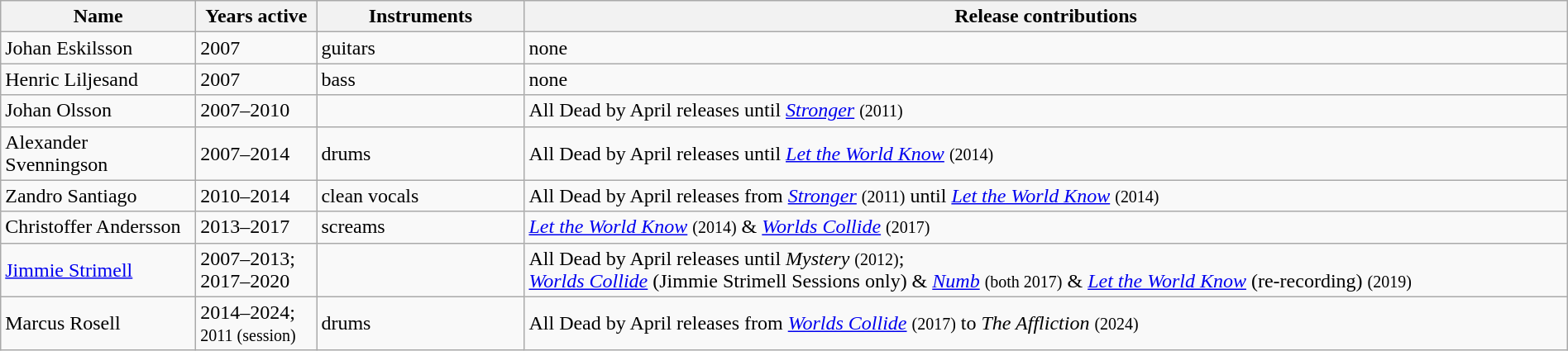<table class="wikitable" border="1" width=100%>
<tr>
<th width="150">Name</th>
<th width="90">Years active</th>
<th width="160">Instruments</th>
<th>Release contributions</th>
</tr>
<tr>
<td>Johan Eskilsson</td>
<td>2007</td>
<td>guitars</td>
<td>none</td>
</tr>
<tr>
<td>Henric Liljesand</td>
<td>2007</td>
<td>bass</td>
<td>none</td>
</tr>
<tr>
<td>Johan Olsson</td>
<td>2007–2010</td>
<td></td>
<td>All Dead by April releases until <em><a href='#'>Stronger</a></em> <small>(2011)</small></td>
</tr>
<tr>
<td>Alexander Svenningson</td>
<td>2007–2014</td>
<td>drums</td>
<td>All Dead by April releases until <em><a href='#'>Let the World Know</a></em> <small>(2014)</small></td>
</tr>
<tr>
<td>Zandro Santiago</td>
<td>2010–2014</td>
<td>clean vocals</td>
<td>All Dead by April releases from <em><a href='#'>Stronger</a></em> <small>(2011)</small> until <em><a href='#'>Let the World Know</a></em> <small>(2014)</small></td>
</tr>
<tr>
<td>Christoffer Andersson</td>
<td>2013–2017</td>
<td>screams</td>
<td><em><a href='#'>Let the World Know</a></em> <small>(2014)</small> & <em><a href='#'>Worlds Collide</a></em> <small>(2017)</small></td>
</tr>
<tr>
<td><a href='#'>Jimmie Strimell</a></td>
<td>2007–2013; 2017–2020</td>
<td> </td>
<td>All Dead by April releases until <em>Mystery</em> <small>(2012)</small>; <br> <em><a href='#'>Worlds Collide</a></em> (Jimmie Strimell Sessions only) & <em><a href='#'>Numb</a></em> <small>(both 2017)</small> & <em><a href='#'>Let the World Know</a></em> (re-recording) <small>(2019)</small></td>
</tr>
<tr>
<td>Marcus Rosell</td>
<td>2014–2024;<br><small>2011 (session)</small></td>
<td>drums</td>
<td>All Dead by April releases from <em><a href='#'>Worlds Collide</a></em> <small>(2017)</small> to <em>The Affliction</em> <small>(2024)</small></td>
</tr>
</table>
